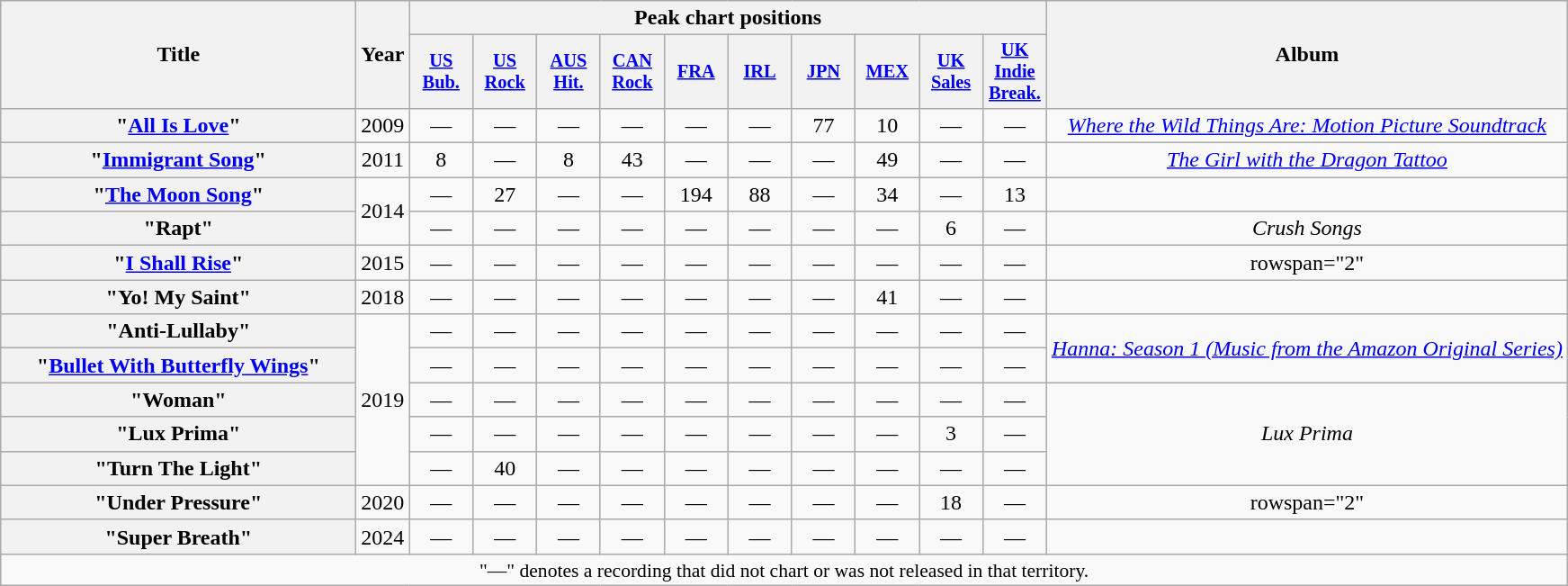<table class="wikitable plainrowheaders" style="text-align:center;">
<tr>
<th scope="col" rowspan="2" style="width:16em;">Title</th>
<th scope="col" rowspan="2" style="width:1em;">Year</th>
<th scope="col" colspan="10">Peak chart positions</th>
<th scope="col" rowspan="2">Album</th>
</tr>
<tr>
<th scope="col" style="width:3em;font-size:85%;"><a href='#'>US<br>Bub.</a><br></th>
<th scope="col" style="width:3em;font-size:85%;"><a href='#'>US<br>Rock</a><br></th>
<th scope="col" style="width:3em;font-size:85%;"><a href='#'>AUS<br>Hit.</a><br></th>
<th scope="col" style="width:3em;font-size:85%;"><a href='#'>CAN<br>Rock</a><br></th>
<th scope="col" style="width:3em;font-size:85%;"><a href='#'>FRA</a><br></th>
<th scope="col" style="width:3em;font-size:85%;"><a href='#'>IRL</a><br></th>
<th scope="col" style="width:3em;font-size:85%;"><a href='#'>JPN</a><br></th>
<th scope="col" style="width:3em;font-size:85%;"><a href='#'>MEX</a><br></th>
<th scope="col" style="width:3em;font-size:85%;"><a href='#'>UK<br>Sales</a><br></th>
<th scope="col" style="width:3em;font-size:85%;"><a href='#'>UK<br>Indie<br>Break.</a><br></th>
</tr>
<tr>
<th scope="row">"<a href='#'>All Is Love</a>"<br></th>
<td>2009</td>
<td>—</td>
<td>—</td>
<td>—</td>
<td>—</td>
<td>—</td>
<td>—</td>
<td>77</td>
<td>10</td>
<td>—</td>
<td>—</td>
<td><em><a href='#'>Where the Wild Things Are: Motion Picture Soundtrack</a></em></td>
</tr>
<tr>
<th scope="row">"<a href='#'>Immigrant Song</a>"<br></th>
<td>2011</td>
<td>8</td>
<td>—</td>
<td>8</td>
<td>43</td>
<td>—</td>
<td>—</td>
<td>—</td>
<td>49</td>
<td>—</td>
<td>—</td>
<td><em><a href='#'>The Girl with the Dragon Tattoo</a></em></td>
</tr>
<tr>
<th scope="row">"<a href='#'>The Moon Song</a>"<br></th>
<td rowspan="2">2014</td>
<td>—</td>
<td>27</td>
<td>—</td>
<td>—</td>
<td>194</td>
<td>88</td>
<td>—</td>
<td>34</td>
<td>—</td>
<td>13</td>
<td></td>
</tr>
<tr>
<th scope="row">"Rapt"</th>
<td>—</td>
<td>—</td>
<td>—</td>
<td>—</td>
<td>—</td>
<td>—</td>
<td>—</td>
<td>—</td>
<td>6</td>
<td>—</td>
<td><em>Crush Songs</em></td>
</tr>
<tr>
<th scope="row">"<a href='#'>I Shall Rise</a>"</th>
<td>2015</td>
<td>—</td>
<td>—</td>
<td>—</td>
<td>—</td>
<td>—</td>
<td>—</td>
<td>—</td>
<td>—</td>
<td>—</td>
<td>—</td>
<td>rowspan="2" </td>
</tr>
<tr>
<th scope="row">"Yo! My Saint"<br></th>
<td>2018</td>
<td>—</td>
<td>—</td>
<td>—</td>
<td>—</td>
<td>—</td>
<td>—</td>
<td>—</td>
<td>41</td>
<td>—</td>
<td>—</td>
</tr>
<tr>
<th scope="row">"Anti-Lullaby"</th>
<td rowspan="5">2019</td>
<td>—</td>
<td>—</td>
<td>—</td>
<td>—</td>
<td>—</td>
<td>—</td>
<td>—</td>
<td>—</td>
<td>—</td>
<td>—</td>
<td rowspan="2"><em><a href='#'>Hanna: Season 1 (Music from the Amazon Original Series)</a></em></td>
</tr>
<tr>
<th scope="row">"<a href='#'>Bullet With Butterfly Wings</a>"</th>
<td>—</td>
<td>—</td>
<td>—</td>
<td>—</td>
<td>—</td>
<td>—</td>
<td>—</td>
<td>—</td>
<td>—</td>
<td>—</td>
</tr>
<tr>
<th scope="row">"Woman"<br></th>
<td>—</td>
<td>—</td>
<td>—</td>
<td>—</td>
<td>—</td>
<td>—</td>
<td>—</td>
<td>—</td>
<td>—</td>
<td>—</td>
<td rowspan="3"><em>Lux Prima</em></td>
</tr>
<tr>
<th scope="row">"Lux Prima"<br></th>
<td>—</td>
<td>—</td>
<td>—</td>
<td>—</td>
<td>—</td>
<td>—</td>
<td>—</td>
<td>—</td>
<td>3</td>
<td>—</td>
</tr>
<tr>
<th scope="row">"Turn The Light"<br></th>
<td>—</td>
<td>40</td>
<td>—</td>
<td>—</td>
<td>—</td>
<td>—</td>
<td>—</td>
<td>—</td>
<td>—</td>
<td>—</td>
</tr>
<tr>
<th scope="row">"Under Pressure"<br></th>
<td>2020</td>
<td>—</td>
<td>—</td>
<td>—</td>
<td>—</td>
<td>—</td>
<td>—</td>
<td>—</td>
<td>—</td>
<td>18</td>
<td>—</td>
<td>rowspan="2" </td>
</tr>
<tr>
<th scope="row">"Super Breath"<br></th>
<td>2024</td>
<td>—</td>
<td>—</td>
<td>—</td>
<td>—</td>
<td>—</td>
<td>—</td>
<td>—</td>
<td>—</td>
<td>—</td>
<td>—</td>
</tr>
<tr>
<td colspan="13" style="font-size:90%">"—" denotes a recording that did not chart or was not released in that territory.</td>
</tr>
</table>
